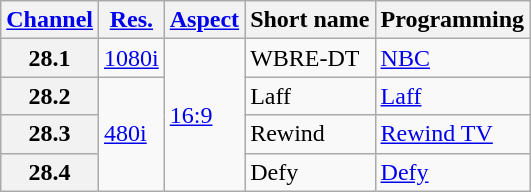<table class="wikitable">
<tr>
<th scope = "col"><a href='#'>Channel</a></th>
<th scope = "col"><a href='#'>Res.</a></th>
<th scope = "col"><a href='#'>Aspect</a></th>
<th scope = "col">Short name</th>
<th scope = "col">Programming</th>
</tr>
<tr>
<th scope = "row">28.1</th>
<td><a href='#'>1080i</a></td>
<td rowspan="4"><a href='#'>16:9</a></td>
<td>WBRE-DT</td>
<td><a href='#'>NBC</a></td>
</tr>
<tr>
<th scope = "row">28.2</th>
<td rowspan="3"><a href='#'>480i</a></td>
<td>Laff</td>
<td><a href='#'>Laff</a></td>
</tr>
<tr>
<th scope = "row">28.3</th>
<td>Rewind</td>
<td><a href='#'>Rewind TV</a></td>
</tr>
<tr>
<th scope = "row">28.4</th>
<td>Defy</td>
<td><a href='#'>Defy</a></td>
</tr>
</table>
